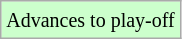<table class="wikitable">
<tr>
<td style="background-color: #ccffcc;"><small>Advances to play-off</small></td>
</tr>
</table>
